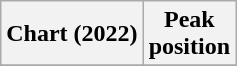<table class="wikitable plainrowheaders" style="text-align:center">
<tr>
<th scope="col">Chart (2022)</th>
<th scope="col">Peak<br>position</th>
</tr>
<tr>
</tr>
</table>
